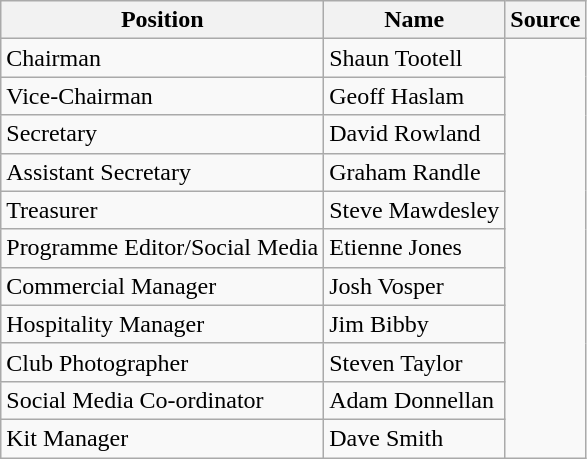<table class="wikitable">
<tr>
<th>Position</th>
<th>Name</th>
<th>Source</th>
</tr>
<tr>
<td>Chairman</td>
<td>Shaun Tootell</td>
<td rowspan="11"></td>
</tr>
<tr>
<td>Vice-Chairman</td>
<td>Geoff Haslam</td>
</tr>
<tr>
<td>Secretary</td>
<td>David Rowland</td>
</tr>
<tr>
<td>Assistant Secretary</td>
<td>Graham Randle</td>
</tr>
<tr>
<td>Treasurer</td>
<td>Steve Mawdesley</td>
</tr>
<tr>
<td>Programme Editor/Social Media</td>
<td>Etienne Jones</td>
</tr>
<tr>
<td>Commercial Manager</td>
<td>Josh Vosper</td>
</tr>
<tr>
<td>Hospitality Manager</td>
<td>Jim Bibby</td>
</tr>
<tr>
<td>Club Photographer</td>
<td>Steven Taylor</td>
</tr>
<tr>
<td>Social Media Co-ordinator</td>
<td>Adam Donnellan</td>
</tr>
<tr>
<td>Kit Manager</td>
<td>Dave Smith</td>
</tr>
</table>
